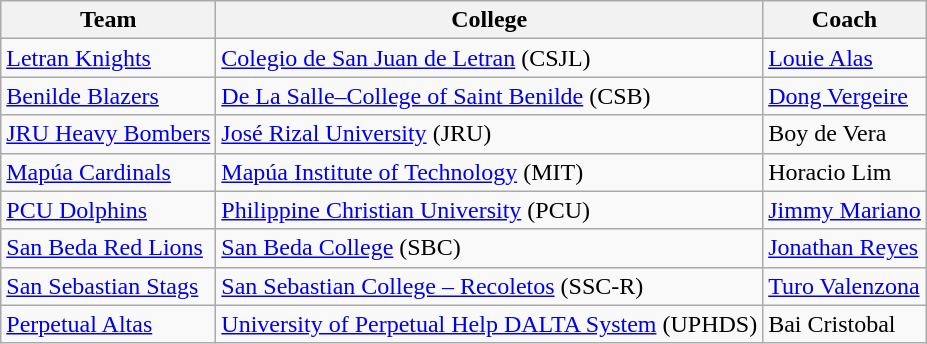<table class="wikitable">
<tr>
<th>Team</th>
<th>College</th>
<th>Coach</th>
</tr>
<tr>
<td><a href='#'>Letran Knights</a></td>
<td><a href='#'>Colegio de San Juan de Letran</a> (CSJL)</td>
<td><a href='#'>Louie Alas</a></td>
</tr>
<tr>
<td><a href='#'>Benilde Blazers</a></td>
<td><a href='#'>De La Salle–College of Saint Benilde</a> (CSB)</td>
<td><a href='#'>Dong Vergeire</a></td>
</tr>
<tr>
<td><a href='#'>JRU Heavy Bombers</a></td>
<td><a href='#'>José Rizal University</a> (JRU)</td>
<td>Boy de Vera</td>
</tr>
<tr>
<td><a href='#'>Mapúa Cardinals</a></td>
<td><a href='#'>Mapúa Institute of Technology</a> (MIT)</td>
<td>Horacio Lim</td>
</tr>
<tr>
<td><a href='#'>PCU Dolphins</a></td>
<td><a href='#'>Philippine Christian University</a> (PCU)</td>
<td><a href='#'>Jimmy Mariano</a></td>
</tr>
<tr>
<td><a href='#'>San Beda Red Lions</a></td>
<td><a href='#'>San Beda College</a> (SBC)</td>
<td><a href='#'>Jonathan Reyes</a></td>
</tr>
<tr>
<td><a href='#'>San Sebastian Stags</a></td>
<td><a href='#'>San Sebastian College – Recoletos</a> (SSC-R)</td>
<td><a href='#'>Turo Valenzona</a></td>
</tr>
<tr>
<td><a href='#'>Perpetual Altas</a></td>
<td><a href='#'>University of Perpetual Help DALTA System</a> (UPHDS)</td>
<td>Bai Cristobal</td>
</tr>
</table>
